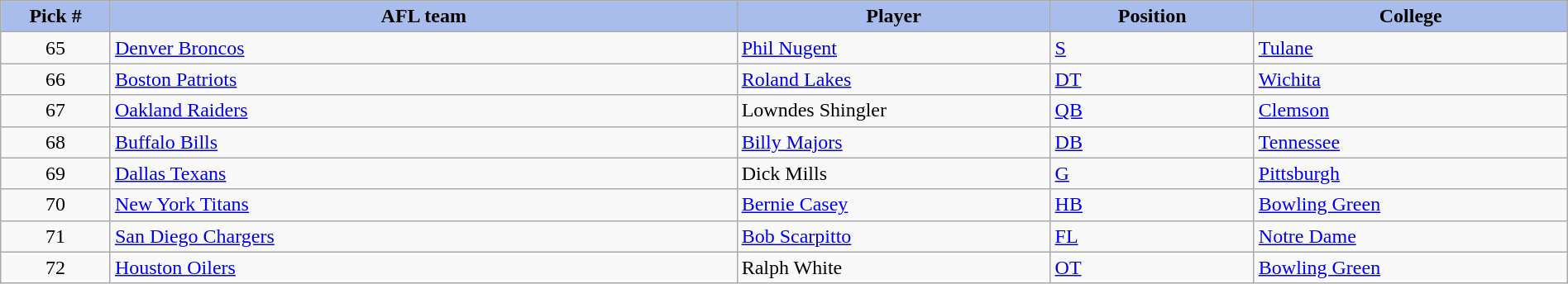<table class="wikitable sortable sortable" style="width: 100%">
<tr>
<th style="background:#A8BDEC;" width=7%>Pick #</th>
<th width=40% style="background:#A8BDEC;">AFL team</th>
<th width=20% style="background:#A8BDEC;">Player</th>
<th width=13% style="background:#A8BDEC;">Position</th>
<th style="background:#A8BDEC;">College</th>
</tr>
<tr>
<td align="center">65</td>
<td><a href='#'>Denver Broncos</a></td>
<td><a href='#'>Phil Nugent</a></td>
<td><a href='#'>S</a></td>
<td><a href='#'>Tulane</a></td>
</tr>
<tr>
<td align="center">66</td>
<td><a href='#'>Boston Patriots</a></td>
<td><a href='#'>Roland Lakes</a></td>
<td><a href='#'>DT</a></td>
<td><a href='#'>Wichita</a></td>
</tr>
<tr>
<td align="center">67</td>
<td><a href='#'>Oakland Raiders</a></td>
<td>Lowndes Shingler</td>
<td><a href='#'>QB</a></td>
<td><a href='#'>Clemson</a></td>
</tr>
<tr>
<td align="center">68</td>
<td><a href='#'>Buffalo Bills</a></td>
<td><a href='#'>Billy Majors</a></td>
<td><a href='#'>DB</a></td>
<td><a href='#'>Tennessee</a></td>
</tr>
<tr>
<td align="center">69</td>
<td><a href='#'>Dallas Texans</a></td>
<td>Dick Mills</td>
<td><a href='#'>G</a></td>
<td><a href='#'>Pittsburgh</a></td>
</tr>
<tr>
<td align="center">70</td>
<td><a href='#'>New York Titans</a></td>
<td><a href='#'>Bernie Casey</a></td>
<td><a href='#'>HB</a></td>
<td><a href='#'>Bowling Green</a></td>
</tr>
<tr>
<td align="center">71</td>
<td><a href='#'>San Diego Chargers</a></td>
<td><a href='#'>Bob Scarpitto</a></td>
<td><a href='#'>FL</a></td>
<td><a href='#'>Notre Dame</a></td>
</tr>
<tr>
<td align="center">72</td>
<td><a href='#'>Houston Oilers</a></td>
<td>Ralph White</td>
<td><a href='#'>OT</a></td>
<td><a href='#'>Bowling Green</a></td>
</tr>
</table>
